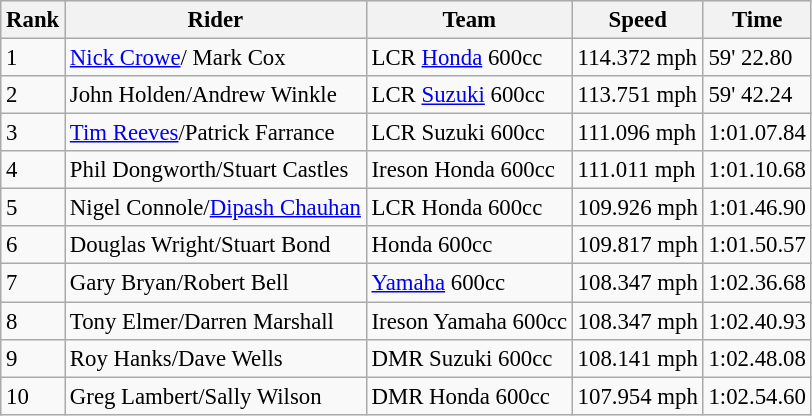<table class="wikitable" style="font-size: 95%;">
<tr style="background:#efefef;">
<th>Rank</th>
<th>Rider</th>
<th>Team</th>
<th>Speed</th>
<th>Time</th>
</tr>
<tr>
<td>1</td>
<td> <a href='#'>Nick Crowe</a>/ Mark Cox</td>
<td>LCR <a href='#'>Honda</a> 600cc</td>
<td>114.372 mph</td>
<td>59' 22.80</td>
</tr>
<tr>
<td>2</td>
<td> John Holden/Andrew Winkle</td>
<td>LCR <a href='#'>Suzuki</a> 600cc</td>
<td>113.751 mph</td>
<td>59' 42.24</td>
</tr>
<tr>
<td>3</td>
<td> <a href='#'>Tim Reeves</a>/Patrick Farrance</td>
<td>LCR Suzuki 600cc</td>
<td>111.096 mph</td>
<td>1:01.07.84</td>
</tr>
<tr>
<td>4</td>
<td> Phil Dongworth/Stuart Castles</td>
<td>Ireson Honda 600cc</td>
<td>111.011 mph</td>
<td>1:01.10.68</td>
</tr>
<tr>
<td>5</td>
<td> Nigel Connole/<a href='#'>Dipash Chauhan</a></td>
<td>LCR Honda 600cc</td>
<td>109.926 mph</td>
<td>1:01.46.90</td>
</tr>
<tr>
<td>6</td>
<td> Douglas Wright/Stuart Bond</td>
<td>Honda 600cc</td>
<td>109.817 mph</td>
<td>1:01.50.57</td>
</tr>
<tr>
<td>7</td>
<td> Gary Bryan/Robert Bell</td>
<td><a href='#'>Yamaha</a> 600cc</td>
<td>108.347 mph</td>
<td>1:02.36.68</td>
</tr>
<tr>
<td>8</td>
<td> Tony Elmer/Darren Marshall</td>
<td>Ireson Yamaha 600cc</td>
<td>108.347 mph</td>
<td>1:02.40.93</td>
</tr>
<tr>
<td>9</td>
<td> Roy Hanks/Dave Wells</td>
<td>DMR Suzuki 600cc</td>
<td>108.141 mph</td>
<td>1:02.48.08</td>
</tr>
<tr>
<td>10</td>
<td> Greg Lambert/Sally Wilson</td>
<td>DMR Honda 600cc</td>
<td>107.954 mph</td>
<td>1:02.54.60</td>
</tr>
</table>
